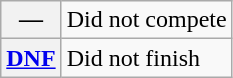<table class="wikitable">
<tr>
<th scope="row">—</th>
<td>Did not compete</td>
</tr>
<tr>
<th scope="row"><a href='#'>DNF</a></th>
<td>Did not finish</td>
</tr>
</table>
